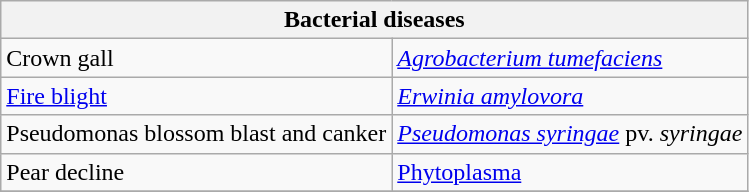<table class="wikitable" style="clear">
<tr>
<th colspan=2><strong>Bacterial diseases</strong><br></th>
</tr>
<tr>
<td>Crown gall</td>
<td><em><a href='#'>Agrobacterium tumefaciens</a></em></td>
</tr>
<tr>
<td><a href='#'>Fire blight</a></td>
<td><em><a href='#'>Erwinia amylovora</a></em></td>
</tr>
<tr>
<td>Pseudomonas blossom blast and canker</td>
<td><em><a href='#'>Pseudomonas syringae</a></em> pv. <em>syringae</em></td>
</tr>
<tr>
<td>Pear decline</td>
<td><a href='#'>Phytoplasma</a></td>
</tr>
<tr>
</tr>
</table>
